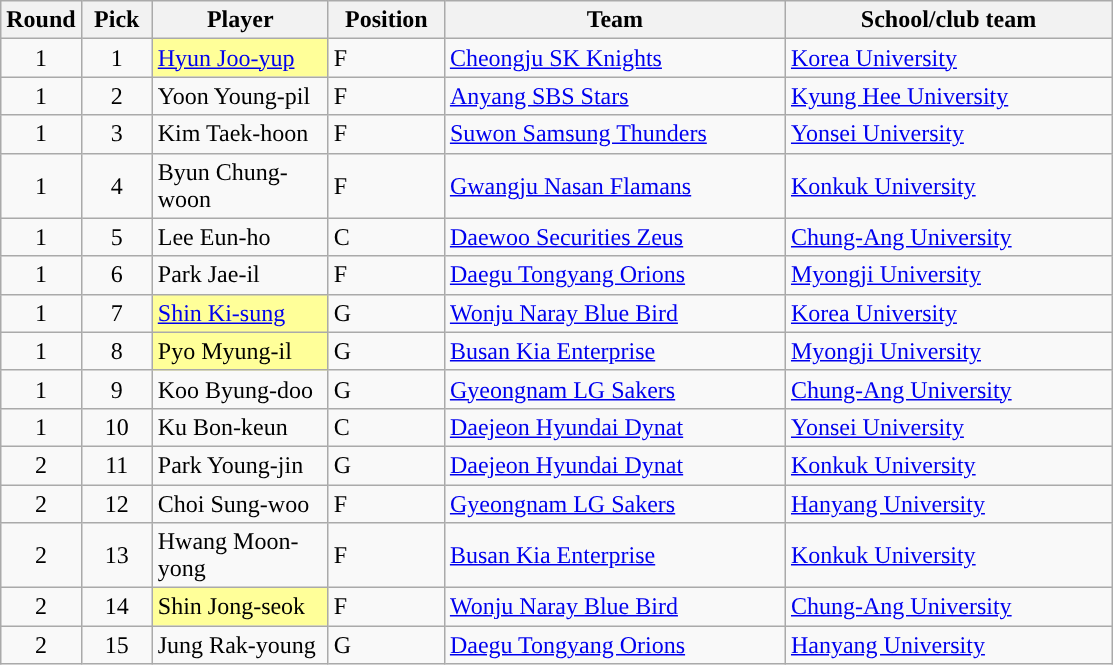<table class="wikitable sortable sortable">
<tr>
<th scope="col" width=40>Round</th>
<th scope="col" width=40>Pick</th>
<th scope="col" width=110>Player</th>
<th scope="col" width=70>Position</th>
<th scope="col" width=220>Team</th>
<th scope="col" width=210>School/club team</th>
</tr>
<tr>
<td align=center>1</td>
<td align=center>1</td>
<td style="background-color:#FFFF99;"><a href='#'>Hyun Joo-yup</a></td>
<td>F</td>
<td><a href='#'>Cheongju SK Knights</a></td>
<td><a href='#'>Korea University</a></td>
</tr>
<tr>
<td align=center>1</td>
<td align=center>2</td>
<td>Yoon Young-pil</td>
<td>F</td>
<td><a href='#'>Anyang SBS Stars</a></td>
<td><a href='#'>Kyung Hee University</a></td>
</tr>
<tr>
<td align=center>1</td>
<td align=center>3</td>
<td>Kim Taek-hoon</td>
<td>F</td>
<td><a href='#'>Suwon Samsung Thunders</a></td>
<td><a href='#'>Yonsei University</a></td>
</tr>
<tr>
<td align=center>1</td>
<td align=center>4</td>
<td>Byun Chung-woon</td>
<td>F</td>
<td><a href='#'>Gwangju Nasan Flamans</a></td>
<td><a href='#'>Konkuk University</a></td>
</tr>
<tr>
<td align=center>1</td>
<td align=center>5</td>
<td>Lee Eun-ho</td>
<td>C</td>
<td><a href='#'>Daewoo Securities Zeus</a></td>
<td><a href='#'>Chung-Ang University</a></td>
</tr>
<tr>
<td align=center>1</td>
<td align=center>6</td>
<td>Park Jae-il</td>
<td>F</td>
<td><a href='#'>Daegu Tongyang Orions</a></td>
<td><a href='#'>Myongji University</a></td>
</tr>
<tr>
<td align=center>1</td>
<td align=center>7</td>
<td style="background-color:#FFFF99;"><a href='#'>Shin Ki-sung</a></td>
<td>G</td>
<td><a href='#'>Wonju Naray Blue Bird</a></td>
<td><a href='#'>Korea University</a></td>
</tr>
<tr>
<td align=center>1</td>
<td align=center>8</td>
<td style="background-color:#FFFF99;">Pyo Myung-il</td>
<td>G</td>
<td><a href='#'>Busan Kia Enterprise</a></td>
<td><a href='#'>Myongji University</a></td>
</tr>
<tr>
<td align=center>1</td>
<td align=center>9</td>
<td>Koo Byung-doo</td>
<td>G</td>
<td><a href='#'>Gyeongnam LG Sakers</a></td>
<td><a href='#'>Chung-Ang University</a></td>
</tr>
<tr>
<td align=center>1</td>
<td align=center>10</td>
<td>Ku Bon-keun</td>
<td>C</td>
<td><a href='#'>Daejeon Hyundai Dynat</a></td>
<td><a href='#'>Yonsei University</a></td>
</tr>
<tr>
<td align=center>2</td>
<td align=center>11</td>
<td>Park Young-jin</td>
<td>G</td>
<td><a href='#'>Daejeon Hyundai Dynat</a></td>
<td><a href='#'>Konkuk University</a></td>
</tr>
<tr>
<td align=center>2</td>
<td align=center>12</td>
<td>Choi Sung-woo</td>
<td>F</td>
<td><a href='#'>Gyeongnam LG Sakers</a></td>
<td><a href='#'>Hanyang University</a></td>
</tr>
<tr>
<td align=center>2</td>
<td align=center>13</td>
<td>Hwang Moon-yong</td>
<td>F</td>
<td><a href='#'>Busan Kia Enterprise</a></td>
<td><a href='#'>Konkuk University</a></td>
</tr>
<tr>
<td align=center>2</td>
<td align=center>14</td>
<td style="background-color:#FFFF99;">Shin Jong-seok</td>
<td>F</td>
<td><a href='#'>Wonju Naray Blue Bird</a></td>
<td><a href='#'>Chung-Ang University</a></td>
</tr>
<tr>
<td align=center>2</td>
<td align=center>15</td>
<td>Jung Rak-young</td>
<td>G</td>
<td><a href='#'>Daegu Tongyang Orions</a></td>
<td><a href='#'>Hanyang University</a></td>
</tr>
</table>
